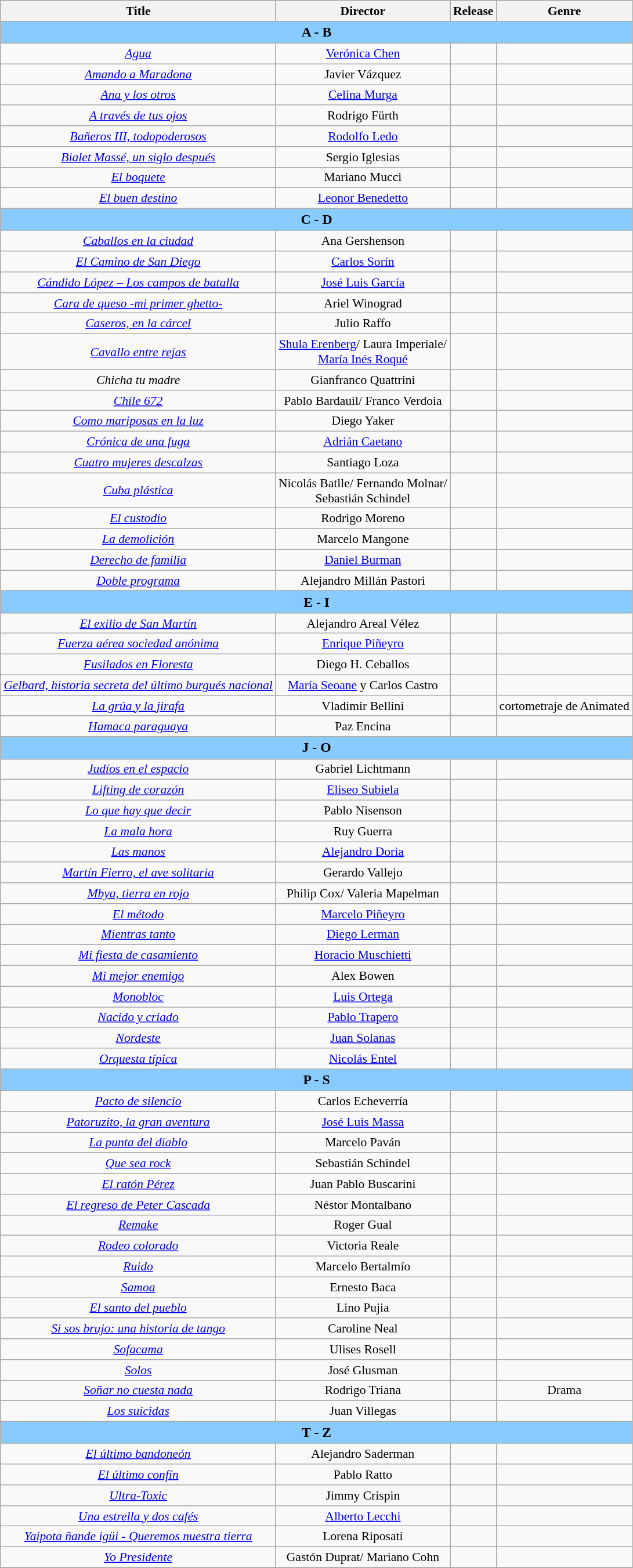<table class="wikitable" style="margin:1em 0 1em 1em; text-align: center; font-size: 90%;">
<tr>
<th scope="col">Title</th>
<th scope="col">Director</th>
<th scope="col">Release</th>
<th scope="col">Genre</th>
</tr>
<tr>
<th colspan="4" style="background-color:#88ccff; font-size:110%;"><strong>A  -  B</strong></th>
</tr>
<tr>
<td><em><a href='#'>Agua</a></em></td>
<td><a href='#'>Verónica Chen</a></td>
<td></td>
<td></td>
</tr>
<tr>
<td><em><a href='#'>Amando a Maradona</a></em></td>
<td>Javier Vázquez</td>
<td></td>
<td></td>
</tr>
<tr>
<td><em><a href='#'>Ana y los otros</a></em></td>
<td><a href='#'>Celina Murga</a></td>
<td></td>
<td></td>
</tr>
<tr>
<td><em><a href='#'>A través de tus ojos</a></em></td>
<td>Rodrigo Fürth</td>
<td></td>
<td></td>
</tr>
<tr>
<td><em><a href='#'>Bañeros III, todopoderosos</a></em></td>
<td><a href='#'>Rodolfo Ledo</a></td>
<td></td>
<td></td>
</tr>
<tr>
<td><em><a href='#'>Bialet Massé, un siglo después</a></em></td>
<td>Sergio Iglesias</td>
<td></td>
<td></td>
</tr>
<tr>
<td><em><a href='#'>El boquete</a></em></td>
<td>Mariano Mucci</td>
<td></td>
<td></td>
</tr>
<tr>
<td><em><a href='#'>El buen destino</a></em></td>
<td><a href='#'>Leonor Benedetto</a></td>
<td></td>
<td></td>
</tr>
<tr>
<th colspan="4" style="background-color:#88ccff; font-size:110%;"><strong>C  -  D</strong></th>
</tr>
<tr>
<td><em><a href='#'>Caballos en la ciudad</a></em></td>
<td>Ana Gershenson</td>
<td></td>
<td></td>
</tr>
<tr>
<td><em><a href='#'>El Camino de San Diego</a></em></td>
<td><a href='#'>Carlos Sorín</a></td>
<td></td>
<td></td>
</tr>
<tr>
<td><em><a href='#'>Cándido López – Los campos de batalla</a></em></td>
<td><a href='#'>José Luis García</a></td>
<td></td>
<td></td>
</tr>
<tr>
<td><em><a href='#'>Cara de queso -mi primer ghetto-</a></em></td>
<td>Ariel Winograd</td>
<td></td>
<td></td>
</tr>
<tr>
<td><em><a href='#'>Caseros, en la cárcel</a></em></td>
<td>Julio Raffo</td>
<td></td>
<td></td>
</tr>
<tr>
<td><em><a href='#'>Cavallo entre rejas</a></em></td>
<td><a href='#'>Shula Erenberg</a>/ Laura Imperiale/<br> <a href='#'>María Inés Roqué</a></td>
<td></td>
<td></td>
</tr>
<tr>
<td><em>Chicha tu madre</em></td>
<td>Gianfranco Quattrini</td>
<td></td>
<td></td>
</tr>
<tr>
<td><em><a href='#'>Chile 672</a></em></td>
<td>Pablo Bardauil/ Franco Verdoia</td>
<td></td>
<td></td>
</tr>
<tr>
<td><em><a href='#'>Como mariposas en la luz</a></em></td>
<td>Diego Yaker</td>
<td></td>
<td></td>
</tr>
<tr>
<td><em><a href='#'>Crónica de una fuga</a></em></td>
<td><a href='#'>Adrián Caetano</a></td>
<td></td>
<td></td>
</tr>
<tr>
<td><em><a href='#'>Cuatro mujeres descalzas</a></em></td>
<td>Santiago Loza</td>
<td></td>
<td></td>
</tr>
<tr>
<td><em><a href='#'>Cuba plástica</a></em></td>
<td>Nicolás Batlle/ Fernando Molnar/<br> Sebastián Schindel</td>
<td></td>
<td></td>
</tr>
<tr>
<td><em><a href='#'>El custodio</a></em></td>
<td>Rodrigo Moreno</td>
<td></td>
<td></td>
</tr>
<tr>
<td><em><a href='#'>La demolición</a></em></td>
<td>Marcelo Mangone</td>
<td></td>
<td></td>
</tr>
<tr>
<td><em><a href='#'>Derecho de familia</a></em></td>
<td><a href='#'>Daniel Burman</a></td>
<td></td>
<td></td>
</tr>
<tr>
<td><em><a href='#'>Doble programa</a></em></td>
<td>Alejandro Millán Pastori</td>
<td></td>
<td></td>
</tr>
<tr>
<th colspan="4" style="background-color:#88ccff; font-size:110%;"><strong>E  -  I</strong></th>
</tr>
<tr>
<td><em><a href='#'>El exilio de San Martín</a></em></td>
<td>Alejandro Areal Vélez</td>
<td></td>
<td></td>
</tr>
<tr>
<td><em><a href='#'>Fuerza aérea sociedad anónima</a></em></td>
<td><a href='#'>Enrique Piñeyro</a></td>
<td></td>
<td></td>
</tr>
<tr>
<td><em><a href='#'>Fusilados en Floresta</a></em></td>
<td>Diego H. Ceballos</td>
<td></td>
<td></td>
</tr>
<tr>
<td><em><a href='#'>Gelbard, historia secreta del último burgués nacional</a></em></td>
<td><a href='#'>María Seoane</a> y Carlos Castro</td>
<td></td>
<td></td>
</tr>
<tr>
<td><em><a href='#'>La grúa y la jirafa</a></em></td>
<td>Vladimir Bellini</td>
<td></td>
<td>cortometraje de Animated</td>
</tr>
<tr>
<td><em><a href='#'>Hamaca paraguaya</a></em></td>
<td>Paz Encina</td>
<td></td>
<td></td>
</tr>
<tr>
<th colspan="4" style="background-color:#88ccff; font-size:110%;"><strong>J  -  O</strong></th>
</tr>
<tr>
<td><em><a href='#'>Judíos en el espacio</a></em></td>
<td>Gabriel Lichtmann</td>
<td></td>
<td></td>
</tr>
<tr>
<td><em><a href='#'>Lifting de corazón</a></em></td>
<td><a href='#'>Eliseo Subiela</a></td>
<td></td>
<td></td>
</tr>
<tr>
<td><em><a href='#'>Lo que hay que decir</a></em></td>
<td>Pablo Nisenson</td>
<td></td>
<td></td>
</tr>
<tr>
<td><em><a href='#'>La mala hora</a></em></td>
<td>Ruy Guerra</td>
<td></td>
<td></td>
</tr>
<tr>
<td><em><a href='#'>Las manos</a></em></td>
<td><a href='#'>Alejandro Doria</a></td>
<td></td>
<td></td>
</tr>
<tr>
<td><em><a href='#'>Martín Fierro, el ave solitaria</a></em></td>
<td>Gerardo Vallejo</td>
<td></td>
<td></td>
</tr>
<tr>
<td><em><a href='#'>Mbya, tierra en rojo</a></em></td>
<td>Philip Cox/ Valeria Mapelman</td>
<td></td>
<td></td>
</tr>
<tr>
<td><em><a href='#'>El método</a></em></td>
<td><a href='#'>Marcelo Piñeyro</a></td>
<td></td>
<td></td>
</tr>
<tr>
<td><em><a href='#'>Mientras tanto</a></em></td>
<td><a href='#'>Diego Lerman</a></td>
<td></td>
<td></td>
</tr>
<tr>
<td><em><a href='#'>Mi fiesta de casamiento</a></em></td>
<td><a href='#'>Horacio Muschietti</a></td>
<td></td>
<td></td>
</tr>
<tr>
<td><em><a href='#'>Mi mejor enemigo</a></em></td>
<td>Alex Bowen</td>
<td></td>
<td></td>
</tr>
<tr>
<td><em><a href='#'>Monobloc</a></em></td>
<td><a href='#'>Luis Ortega</a></td>
<td></td>
<td></td>
</tr>
<tr>
<td><em><a href='#'>Nacido y criado</a></em></td>
<td><a href='#'>Pablo Trapero</a></td>
<td></td>
<td></td>
</tr>
<tr>
<td><em><a href='#'>Nordeste</a></em></td>
<td><a href='#'>Juan Solanas</a></td>
<td></td>
<td></td>
</tr>
<tr>
<td><em><a href='#'>Orquesta típica</a></em></td>
<td><a href='#'>Nicolás Entel</a></td>
<td></td>
<td></td>
</tr>
<tr>
<th colspan="4" style="background-color:#88ccff; font-size:110%;"><strong>P  -  S</strong></th>
</tr>
<tr>
<td><em><a href='#'>Pacto de silencio</a></em></td>
<td>Carlos Echeverría</td>
<td></td>
<td></td>
</tr>
<tr>
<td><em><a href='#'>Patoruzito, la gran aventura</a></em></td>
<td><a href='#'>José Luis Massa</a></td>
<td></td>
<td></td>
</tr>
<tr>
<td><em><a href='#'>La punta del diablo</a></em></td>
<td>Marcelo Paván</td>
<td></td>
<td></td>
</tr>
<tr>
<td><em><a href='#'>Que sea rock</a></em></td>
<td>Sebastián Schindel</td>
<td></td>
<td></td>
</tr>
<tr>
<td><em><a href='#'>El ratón Pérez</a></em></td>
<td>Juan Pablo Buscarini</td>
<td></td>
<td></td>
</tr>
<tr>
<td><em><a href='#'>El regreso de Peter Cascada</a></em></td>
<td>Néstor Montalbano</td>
<td></td>
<td></td>
</tr>
<tr>
<td><em><a href='#'>Remake</a></em></td>
<td>Roger Gual</td>
<td></td>
<td></td>
</tr>
<tr>
<td><em><a href='#'>Rodeo colorado</a></em></td>
<td>Victoria Reale</td>
<td></td>
<td></td>
</tr>
<tr>
<td><em><a href='#'>Ruido</a></em></td>
<td>Marcelo Bertalmío</td>
<td></td>
<td></td>
</tr>
<tr>
<td><em><a href='#'>Samoa</a></em></td>
<td>Ernesto Baca</td>
<td></td>
<td></td>
</tr>
<tr>
<td><em><a href='#'>El santo del pueblo</a></em></td>
<td>Lino Pujia</td>
<td></td>
<td></td>
</tr>
<tr>
<td><em><a href='#'>Si sos brujo: una historia de tango</a></em></td>
<td>Caroline Neal</td>
<td></td>
<td></td>
</tr>
<tr>
<td><em><a href='#'>Sofacama</a></em></td>
<td>Ulises Rosell</td>
<td></td>
<td></td>
</tr>
<tr>
<td><em><a href='#'>Solos</a></em></td>
<td>José Glusman</td>
<td></td>
<td></td>
</tr>
<tr>
<td><em><a href='#'>Soñar no cuesta nada</a></em></td>
<td>Rodrigo Triana</td>
<td></td>
<td>Drama</td>
</tr>
<tr>
<td><em><a href='#'>Los suicidas</a></em></td>
<td>Juan Villegas</td>
<td></td>
<td></td>
</tr>
<tr>
<th colspan="4" style="background-color:#88ccff; font-size:110%;"><strong>T  -  Z</strong></th>
</tr>
<tr>
<td><em><a href='#'>El último bandoneón</a></em></td>
<td>Alejandro Saderman</td>
<td></td>
<td></td>
</tr>
<tr>
<td><em><a href='#'>El último confín</a></em></td>
<td>Pablo Ratto</td>
<td></td>
<td></td>
</tr>
<tr>
<td><em><a href='#'>Ultra-Toxic</a></em></td>
<td>Jimmy Crispin</td>
<td></td>
<td></td>
</tr>
<tr>
<td><em><a href='#'>Una estrella y dos cafés</a></em></td>
<td><a href='#'>Alberto Lecchi</a></td>
<td></td>
<td></td>
</tr>
<tr>
<td><em><a href='#'>Yaipota ñande igüi - Queremos nuestra tierra</a></em></td>
<td>Lorena Riposati</td>
<td></td>
<td></td>
</tr>
<tr>
<td><em><a href='#'>Yo Presidente</a></em></td>
<td>Gastón Duprat/ Mariano Cohn</td>
<td></td>
<td></td>
</tr>
<tr>
</tr>
</table>
